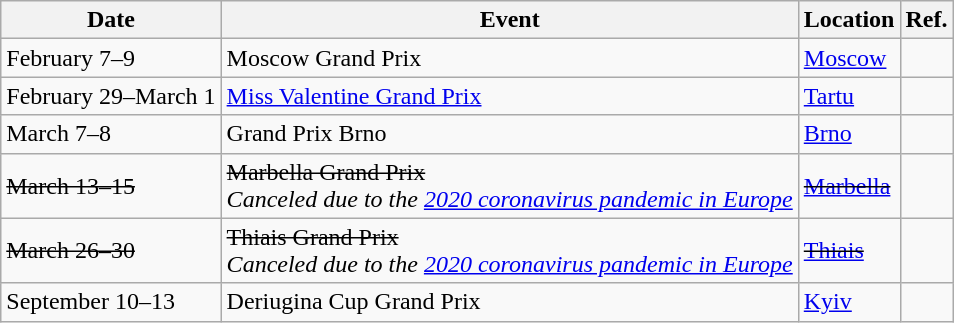<table class="wikitable sortable">
<tr>
<th>Date</th>
<th>Event</th>
<th>Location</th>
<th>Ref.</th>
</tr>
<tr>
<td>February 7–9</td>
<td>Moscow Grand Prix</td>
<td> <a href='#'>Moscow</a></td>
<td></td>
</tr>
<tr>
<td>February 29–March 1</td>
<td><a href='#'>Miss Valentine Grand Prix</a></td>
<td> <a href='#'>Tartu</a></td>
<td></td>
</tr>
<tr>
<td>March 7–8</td>
<td>Grand Prix Brno</td>
<td> <a href='#'>Brno</a></td>
<td></td>
</tr>
<tr>
<td><s>March 13–15</s></td>
<td><s>Marbella Grand Prix</s><br><em>Canceled due to the <a href='#'>2020 coronavirus pandemic in Europe</a></em></td>
<td><s> <a href='#'>Marbella</a></s></td>
<td></td>
</tr>
<tr>
<td><s>March 26–30</s></td>
<td><s>Thiais Grand Prix</s><br><em>Canceled due to the <a href='#'>2020 coronavirus pandemic in Europe</a></em></td>
<td><s> <a href='#'>Thiais</a></s></td>
<td></td>
</tr>
<tr>
<td>September 10–13</td>
<td>Deriugina Cup Grand Prix</td>
<td> <a href='#'>Kyiv</a></td>
<td></td>
</tr>
</table>
